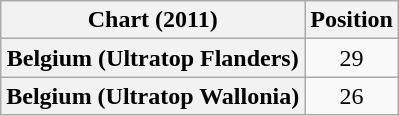<table class="wikitable sortable plainrowheaders" style="text-align:center">
<tr>
<th scope="col">Chart (2011)</th>
<th scope="col">Position</th>
</tr>
<tr>
<th scope="row">Belgium (Ultratop Flanders)</th>
<td>29</td>
</tr>
<tr>
<th scope="row">Belgium (Ultratop Wallonia)</th>
<td>26</td>
</tr>
</table>
